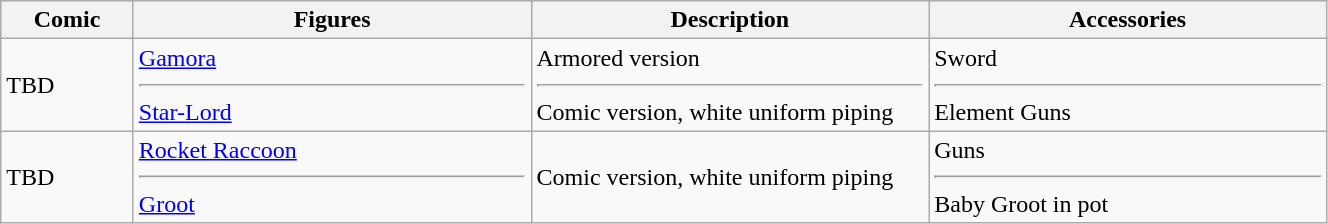<table class="wikitable" width="70%">
<tr>
<th width=10%>Comic</th>
<th width=30%>Figures</th>
<th width=30%>Description</th>
<th width=30%>Accessories</th>
</tr>
<tr>
<td>TBD</td>
<td><a href='#'>Gamora</a><hr><a href='#'>Star-Lord</a></td>
<td>Armored version<hr>Comic version, white uniform piping</td>
<td>Sword<hr>Element Guns</td>
</tr>
<tr>
<td>TBD</td>
<td><a href='#'>Rocket Raccoon</a><hr><a href='#'>Groot</a></td>
<td>Comic version, white uniform piping</td>
<td>Guns<hr>Baby Groot in pot</td>
</tr>
</table>
